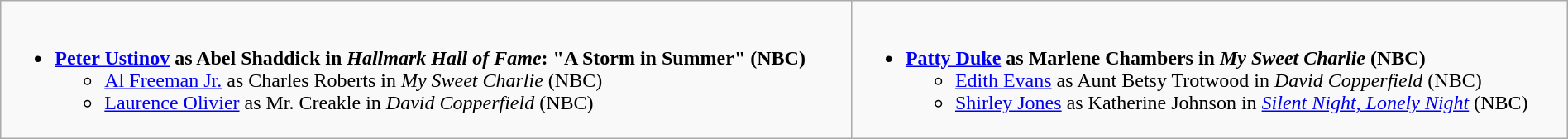<table class=wikitable width="100%">
<tr>
<td style="vertical-align:top;"><br><ul><li><strong><a href='#'>Peter Ustinov</a> as Abel Shaddick in <em>Hallmark Hall of Fame</em>: "A Storm in Summer" (NBC)</strong><ul><li><a href='#'>Al Freeman Jr.</a> as Charles Roberts in <em>My Sweet Charlie</em> (NBC)</li><li><a href='#'>Laurence Olivier</a> as Mr. Creakle in <em>David Copperfield</em> (NBC)</li></ul></li></ul></td>
<td style="vertical-align:top;"><br><ul><li><strong><a href='#'>Patty Duke</a> as Marlene Chambers in <em>My Sweet Charlie</em> (NBC)</strong><ul><li><a href='#'>Edith Evans</a> as Aunt Betsy Trotwood in <em>David Copperfield</em> (NBC)</li><li><a href='#'>Shirley Jones</a> as Katherine Johnson in <em><a href='#'>Silent Night, Lonely Night</a></em> (NBC)</li></ul></li></ul></td>
</tr>
</table>
